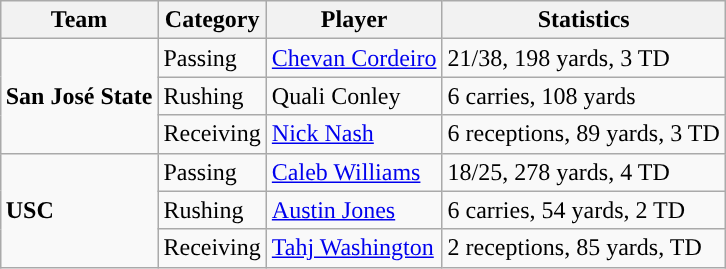<table class="wikitable" style="float: right;">
<tr>
<th>Team</th>
<th>Category</th>
<th>Player</th>
<th>Statistics</th>
</tr>
<tr>
<td rowspan=3><strong>San José State</strong></td>
<td>Passing</td>
<td><a href='#'>Chevan Cordeiro</a></td>
<td>21/38, 198 yards, 3 TD</td>
</tr>
<tr>
<td>Rushing</td>
<td>Quali Conley</td>
<td>6 carries, 108 yards</td>
</tr>
<tr>
<td>Receiving</td>
<td><a href='#'>Nick Nash</a></td>
<td>6 receptions, 89 yards, 3 TD</td>
</tr>
<tr>
<td rowspan=3><strong>USC</strong></td>
<td>Passing</td>
<td><a href='#'>Caleb Williams</a></td>
<td>18/25, 278 yards, 4 TD</td>
</tr>
<tr>
<td>Rushing</td>
<td><a href='#'>Austin Jones</a></td>
<td>6 carries, 54 yards, 2 TD</td>
</tr>
<tr>
<td>Receiving</td>
<td><a href='#'>Tahj Washington</a></td>
<td>2 receptions, 85 yards, TD</td>
</tr>
</table>
